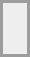<table align="center" border="0" cellpadding="4" cellspacing="4" style="border: 2px solid #9d9d9d;background-color:#eeeeee" valign="midlle">
<tr>
<td><br><div></div></td>
</tr>
</table>
